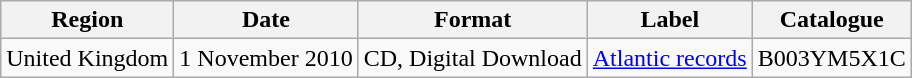<table class=wikitable>
<tr>
<th>Region</th>
<th>Date</th>
<th>Format</th>
<th>Label</th>
<th>Catalogue</th>
</tr>
<tr>
<td>United Kingdom</td>
<td>1 November 2010</td>
<td>CD, Digital Download</td>
<td><a href='#'>Atlantic records</a></td>
<td>B003YM5X1C</td>
</tr>
</table>
